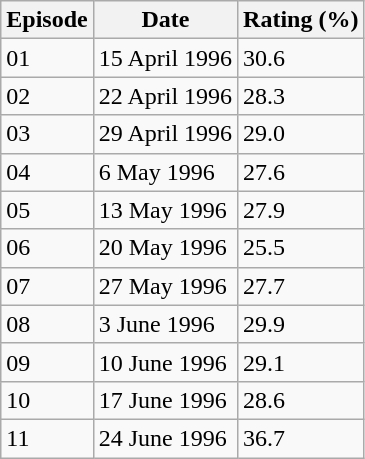<table class="wikitable sortable">
<tr>
<th>Episode</th>
<th>Date</th>
<th>Rating (%)</th>
</tr>
<tr>
<td>01</td>
<td>15 April 1996</td>
<td>30.6</td>
</tr>
<tr>
<td>02</td>
<td>22 April 1996</td>
<td>28.3</td>
</tr>
<tr>
<td>03</td>
<td>29 April 1996</td>
<td>29.0</td>
</tr>
<tr>
<td>04</td>
<td>6 May 1996</td>
<td>27.6</td>
</tr>
<tr>
<td>05</td>
<td>13 May 1996</td>
<td>27.9</td>
</tr>
<tr>
<td>06</td>
<td>20 May 1996</td>
<td>25.5</td>
</tr>
<tr>
<td>07</td>
<td>27 May 1996</td>
<td>27.7</td>
</tr>
<tr>
<td>08</td>
<td>3 June 1996</td>
<td>29.9</td>
</tr>
<tr>
<td>09</td>
<td>10 June 1996</td>
<td>29.1</td>
</tr>
<tr>
<td>10</td>
<td>17 June 1996</td>
<td>28.6</td>
</tr>
<tr>
<td>11</td>
<td>24 June 1996</td>
<td>36.7</td>
</tr>
</table>
